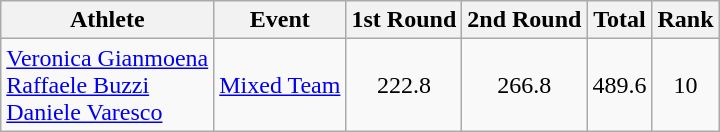<table class="wikitable">
<tr>
<th>Athlete</th>
<th>Event</th>
<th>1st Round</th>
<th>2nd Round</th>
<th>Total</th>
<th>Rank</th>
</tr>
<tr>
<td><a href='#'>Veronica Gianmoena</a><br><a href='#'>Raffaele Buzzi</a><br><a href='#'>Daniele Varesco</a></td>
<td><a href='#'>Mixed Team</a></td>
<td align="center">222.8</td>
<td align="center">266.8</td>
<td align="center">489.6</td>
<td align="center">10</td>
</tr>
</table>
